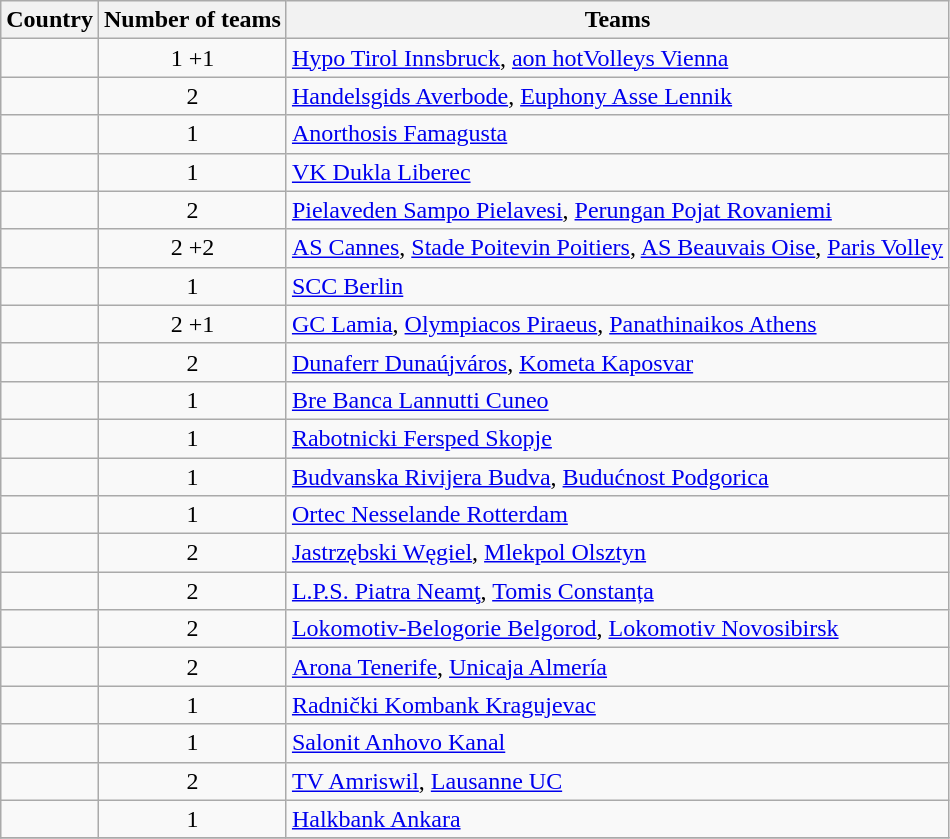<table class="wikitable sortable" style="text-align:left">
<tr>
<th>Country</th>
<th>Number of teams</th>
<th>Teams</th>
</tr>
<tr>
<td></td>
<td align="center">1 +1</td>
<td><a href='#'>Hypo Tirol Innsbruck</a>, <a href='#'>aon hotVolleys Vienna</a></td>
</tr>
<tr>
<td></td>
<td align="center">2</td>
<td><a href='#'>Handelsgids Averbode</a>, <a href='#'>Euphony Asse Lennik</a></td>
</tr>
<tr>
<td></td>
<td align="center">1</td>
<td><a href='#'>Anorthosis Famagusta</a></td>
</tr>
<tr>
<td></td>
<td align="center">1</td>
<td><a href='#'>VK Dukla Liberec</a></td>
</tr>
<tr>
<td></td>
<td align="center">2</td>
<td><a href='#'>Pielaveden Sampo Pielavesi</a>, <a href='#'>Perungan Pojat Rovaniemi</a></td>
</tr>
<tr>
<td></td>
<td align="center">2 +2</td>
<td><a href='#'>AS Cannes</a>, <a href='#'>Stade Poitevin Poitiers</a>, <a href='#'>AS Beauvais Oise</a>, <a href='#'>Paris Volley</a></td>
</tr>
<tr>
<td></td>
<td align="center">1</td>
<td><a href='#'>SCC Berlin</a></td>
</tr>
<tr>
<td></td>
<td align="center">2 +1</td>
<td><a href='#'>GC Lamia</a>, <a href='#'>Olympiacos Piraeus</a>, <a href='#'>Panathinaikos Athens</a></td>
</tr>
<tr>
<td></td>
<td align="center">2</td>
<td><a href='#'>Dunaferr Dunaújváros</a>, <a href='#'>Kometa Kaposvar</a></td>
</tr>
<tr>
<td></td>
<td align="center">1</td>
<td><a href='#'>Bre Banca Lannutti Cuneo</a></td>
</tr>
<tr>
<td></td>
<td align="center">1</td>
<td><a href='#'>Rabotnicki Fersped Skopje</a></td>
</tr>
<tr>
<td></td>
<td align="center">1</td>
<td><a href='#'>Budvanska Rivijera Budva</a>, <a href='#'>Budućnost Podgorica</a></td>
</tr>
<tr>
<td></td>
<td align="center">1</td>
<td><a href='#'>Ortec Nesselande Rotterdam</a></td>
</tr>
<tr>
<td></td>
<td align="center">2</td>
<td><a href='#'>Jastrzębski Węgiel</a>, <a href='#'>Mlekpol Olsztyn</a></td>
</tr>
<tr>
<td></td>
<td align="center">2</td>
<td><a href='#'>L.P.S. Piatra Neamţ</a>, <a href='#'>Tomis Constanța</a></td>
</tr>
<tr>
<td></td>
<td align="center">2</td>
<td><a href='#'>Lokomotiv-Belogorie Belgorod</a>, <a href='#'>Lokomotiv Novosibirsk</a></td>
</tr>
<tr>
<td></td>
<td align="center">2</td>
<td><a href='#'>Arona Tenerife</a>, <a href='#'>Unicaja Almería</a></td>
</tr>
<tr>
<td></td>
<td align="center">1</td>
<td><a href='#'>Radnički Kombank Kragujevac</a></td>
</tr>
<tr>
<td></td>
<td align="center">1</td>
<td><a href='#'>Salonit Anhovo Kanal</a></td>
</tr>
<tr>
<td></td>
<td align="center">2</td>
<td><a href='#'>TV Amriswil</a>, <a href='#'>Lausanne UC</a></td>
</tr>
<tr>
<td></td>
<td align="center">1</td>
<td><a href='#'>Halkbank Ankara</a></td>
</tr>
<tr>
</tr>
</table>
